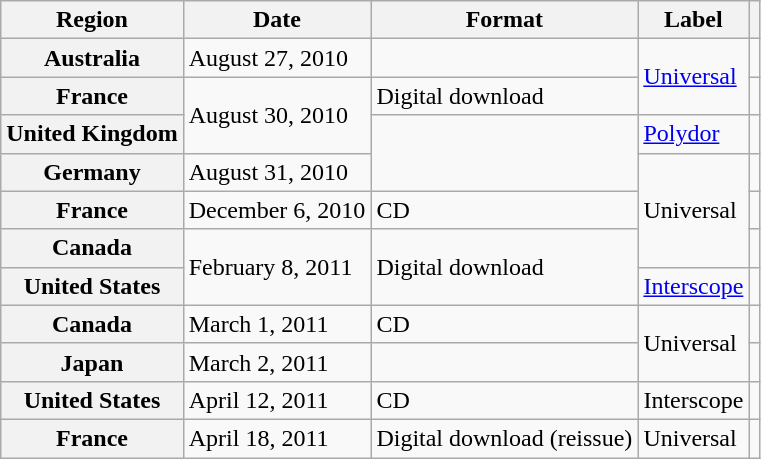<table class="wikitable plainrowheaders">
<tr>
<th scope="col">Region</th>
<th scope="col">Date</th>
<th scope="col">Format</th>
<th scope="col">Label</th>
<th scope="col"></th>
</tr>
<tr>
<th scope="row">Australia</th>
<td>August 27, 2010</td>
<td></td>
<td rowspan="2"><a href='#'>Universal</a></td>
<td align="center"></td>
</tr>
<tr>
<th scope="row">France</th>
<td rowspan="2">August 30, 2010</td>
<td>Digital download</td>
<td align="center"></td>
</tr>
<tr>
<th scope="row">United Kingdom</th>
<td rowspan="2"></td>
<td><a href='#'>Polydor</a></td>
<td align="center"></td>
</tr>
<tr>
<th scope="row">Germany</th>
<td>August 31, 2010</td>
<td rowspan="3">Universal</td>
<td align="center"></td>
</tr>
<tr>
<th scope="row">France</th>
<td>December 6, 2010</td>
<td>CD</td>
<td align="center"></td>
</tr>
<tr>
<th scope="row">Canada</th>
<td rowspan="2">February 8, 2011</td>
<td rowspan="2">Digital download</td>
<td align="center"></td>
</tr>
<tr>
<th scope="row">United States</th>
<td><a href='#'>Interscope</a></td>
<td align="center"></td>
</tr>
<tr>
<th scope="row">Canada</th>
<td>March 1, 2011</td>
<td>CD</td>
<td rowspan="2">Universal</td>
<td align="center"></td>
</tr>
<tr>
<th scope="row">Japan</th>
<td>March 2, 2011</td>
<td></td>
<td align="center"></td>
</tr>
<tr>
<th scope="row">United States</th>
<td>April 12, 2011</td>
<td>CD</td>
<td>Interscope</td>
<td align="center"></td>
</tr>
<tr>
<th scope="row">France</th>
<td>April 18, 2011</td>
<td>Digital download (reissue)</td>
<td>Universal</td>
<td align="center"></td>
</tr>
</table>
